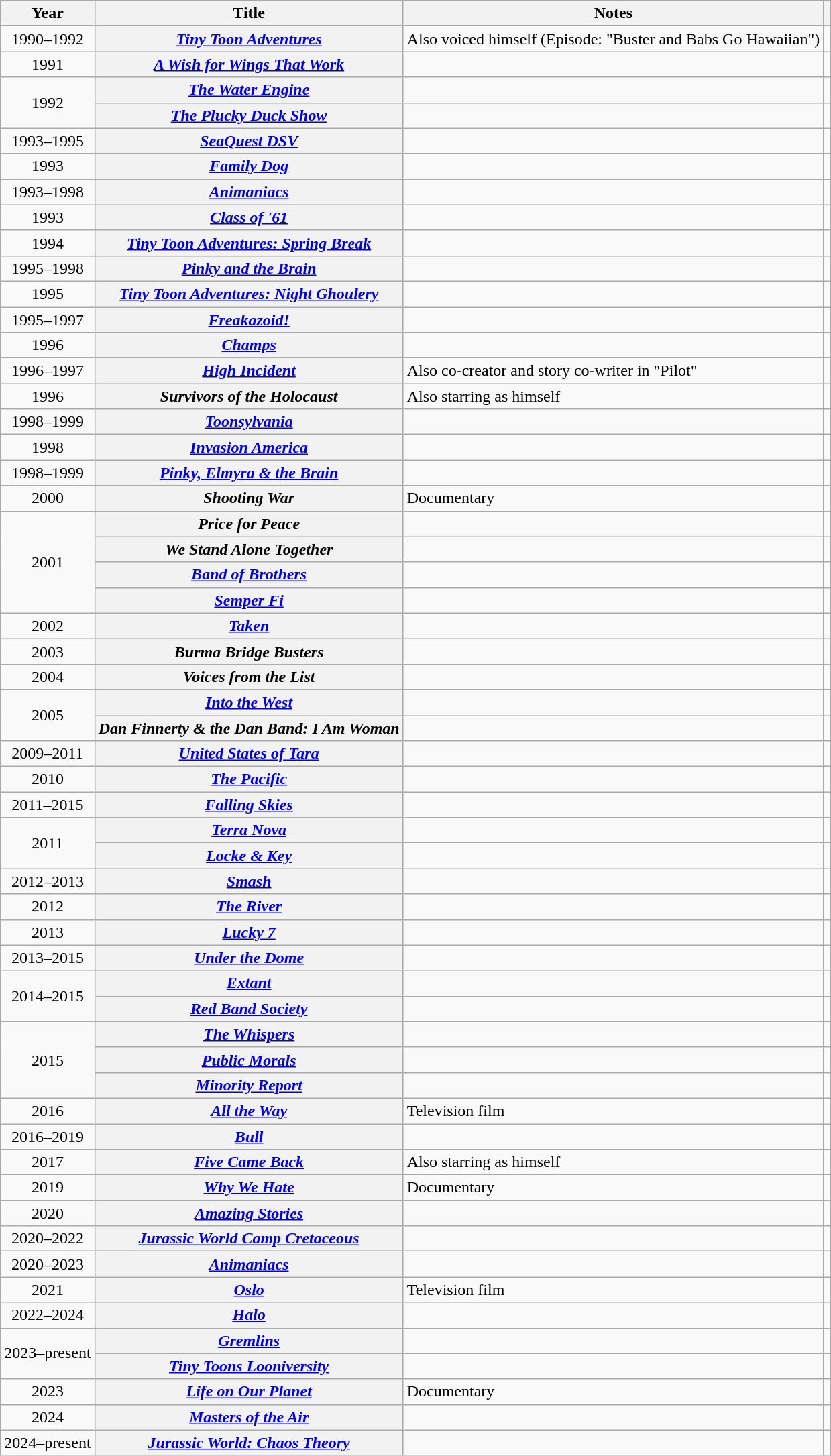<table class="wikitable plainrowheaders">
<tr>
<th scope="col">Year</th>
<th scope="col">Title</th>
<th scope="col" class="unsortable">Notes</th>
<th scope="col" class="unsortable"></th>
</tr>
<tr>
<td style="text-align:center;">1990–1992</td>
<th scope="row"><em><a href='#'>Tiny Toon Adventures</a></em></th>
<td>Also voiced himself (Episode: "Buster and Babs Go Hawaiian")</td>
<td></td>
</tr>
<tr>
<td style="text-align:center;">1991</td>
<th scope="row"><em><a href='#'>A Wish for Wings That Work</a></em></th>
<td></td>
<td></td>
</tr>
<tr>
<td rowspan=2 style="text-align:center;">1992</td>
<th scope="row"><em><a href='#'>The Water Engine</a></em></th>
<td></td>
<td></td>
</tr>
<tr>
<th scope="row"><em><a href='#'>The Plucky Duck Show</a></em></th>
<td></td>
<td></td>
</tr>
<tr>
<td style="text-align:center;">1993–1995</td>
<th scope="row"><em><a href='#'>SeaQuest DSV</a></em></th>
<td></td>
<td></td>
</tr>
<tr>
<td style="text-align:center;">1993</td>
<th scope="row"><em><a href='#'>Family Dog</a></em></th>
<td></td>
<td></td>
</tr>
<tr>
<td style="text-align:center;">1993–1998</td>
<th scope="row"><em><a href='#'>Animaniacs</a></em></th>
<td></td>
<td></td>
</tr>
<tr>
<td style="text-align:center;">1993</td>
<th scope="row"><em><a href='#'>Class of '61</a></em></th>
<td></td>
<td></td>
</tr>
<tr>
<td style="text-align:center;">1994</td>
<th scope="row"><em><a href='#'>Tiny Toon Adventures: Spring Break</a></em></th>
<td></td>
<td></td>
</tr>
<tr>
<td style="text-align:center;">1995–1998</td>
<th scope="row"><em><a href='#'>Pinky and the Brain</a></em></th>
<td></td>
<td></td>
</tr>
<tr>
<td style="text-align:center;">1995</td>
<th scope="row"><em><a href='#'>Tiny Toon Adventures: Night Ghoulery</a></em></th>
<td></td>
<td></td>
</tr>
<tr>
<td style="text-align:center;">1995–1997</td>
<th scope="row"><em><a href='#'>Freakazoid!</a></em></th>
<td></td>
<td></td>
</tr>
<tr>
<td style="text-align:center;">1996</td>
<th scope="row"><em><a href='#'>Champs</a></em></th>
<td></td>
<td></td>
</tr>
<tr>
<td style="text-align:center;">1996–1997</td>
<th scope="row"><em><a href='#'>High Incident</a></em></th>
<td>Also co-creator and story co-writer in "Pilot"</td>
<td></td>
</tr>
<tr>
<td style="text-align:center;">1996</td>
<th scope="row"><em>Survivors of the Holocaust</em></th>
<td>Also starring as himself</td>
<td></td>
</tr>
<tr>
<td style="text-align:center;">1998–1999</td>
<th scope="row"><em><a href='#'>Toonsylvania</a></em></th>
<td></td>
<td></td>
</tr>
<tr>
<td style="text-align:center;">1998</td>
<th scope="row"><em><a href='#'>Invasion America</a></em></th>
<td></td>
<td></td>
</tr>
<tr>
<td style="text-align:center;">1998–1999</td>
<th scope="row"><em><a href='#'>Pinky, Elmyra & the Brain</a></em></th>
<td></td>
<td></td>
</tr>
<tr>
<td style="text-align:center;">2000</td>
<th scope="row"><em>Shooting War</em></th>
<td>Documentary</td>
<td></td>
</tr>
<tr>
<td rowspan=4 style="text-align:center;">2001</td>
<th scope="row"><em>Price for Peace</em></th>
<td></td>
<td></td>
</tr>
<tr>
<th scope="row"><em>We Stand Alone Together</em></th>
<td></td>
<td></td>
</tr>
<tr>
<th scope="row"><em><a href='#'>Band of Brothers</a></em></th>
<td></td>
<td></td>
</tr>
<tr>
<th scope="row"><em><a href='#'>Semper Fi</a></em></th>
<td></td>
<td></td>
</tr>
<tr>
<td style="text-align:center;">2002</td>
<th scope="row"><em><a href='#'>Taken</a></em></th>
<td></td>
<td></td>
</tr>
<tr>
<td style="text-align:center;">2003</td>
<th scope="row"><em>Burma Bridge Busters</em></th>
<td></td>
<td></td>
</tr>
<tr>
<td style="text-align:center;">2004</td>
<th scope="row"><em>Voices from the List</em></th>
<td></td>
<td></td>
</tr>
<tr>
<td rowspan=2 style="text-align:center;">2005</td>
<th scope="row"><em><a href='#'>Into the West</a></em></th>
<td></td>
<td></td>
</tr>
<tr>
<th scope="row"><em>Dan Finnerty & the Dan Band: I Am Woman</em></th>
<td></td>
<td></td>
</tr>
<tr>
<td style="text-align:center;">2009–2011</td>
<th scope="row"><em><a href='#'>United States of Tara</a></em></th>
<td></td>
<td></td>
</tr>
<tr>
<td style="text-align:center;">2010</td>
<th scope="row"><em><a href='#'>The Pacific</a></em></th>
<td></td>
<td></td>
</tr>
<tr>
<td style="text-align:center;">2011–2015</td>
<th scope="row"><em><a href='#'>Falling Skies</a></em></th>
<td></td>
<td></td>
</tr>
<tr>
<td rowspan=2 style="text-align:center;">2011</td>
<th scope="row"><em><a href='#'>Terra Nova</a></em></th>
<td></td>
<td></td>
</tr>
<tr>
<th scope="row"><em><a href='#'>Locke & Key</a></em></th>
<td></td>
<td></td>
</tr>
<tr>
<td style="text-align:center;">2012–2013</td>
<th scope="row"><em><a href='#'>Smash</a></em></th>
<td></td>
<td></td>
</tr>
<tr>
<td style="text-align:center;">2012</td>
<th scope="row"><em><a href='#'>The River</a></em></th>
<td></td>
<td></td>
</tr>
<tr>
<td style="text-align:center;">2013</td>
<th scope="row"><em><a href='#'>Lucky 7</a></em></th>
<td></td>
<td></td>
</tr>
<tr>
<td style="text-align:center;">2013–2015</td>
<th scope="row"><em><a href='#'>Under the Dome</a></em></th>
<td></td>
<td></td>
</tr>
<tr>
<td rowspan=2 style="text-align:center;">2014–2015</td>
<th scope="row"><em><a href='#'>Extant</a></em></th>
<td></td>
<td></td>
</tr>
<tr>
<th scope="row"><em><a href='#'>Red Band Society</a></em></th>
<td></td>
<td></td>
</tr>
<tr>
<td rowspan=3 style="text-align:center;">2015</td>
<th scope="row"><em><a href='#'>The Whispers</a></em></th>
<td></td>
<td></td>
</tr>
<tr>
<th scope="row"><em><a href='#'>Public Morals</a></em></th>
<td></td>
<td></td>
</tr>
<tr>
<th scope="row"><em><a href='#'>Minority Report</a></em></th>
<td></td>
<td></td>
</tr>
<tr>
<td style="text-align:center;">2016</td>
<th scope="row"><em><a href='#'>All the Way</a></em></th>
<td>Television film</td>
<td></td>
</tr>
<tr>
<td style="text-align:center;">2016–2019</td>
<th scope="row"><em><a href='#'>Bull</a></em></th>
<td></td>
<td></td>
</tr>
<tr>
<td style="text-align:center;">2017</td>
<th scope="row"><em><a href='#'>Five Came Back</a></em></th>
<td>Also starring as himself</td>
<td></td>
</tr>
<tr>
<td style="text-align:center;">2019</td>
<th scope="row"><em><a href='#'>Why We Hate</a></em></th>
<td>Documentary</td>
<td></td>
</tr>
<tr>
<td style="text-align:center;">2020</td>
<th scope="row"><em><a href='#'>Amazing Stories</a></em></th>
<td></td>
<td></td>
</tr>
<tr>
<td style="text-align:center;">2020–2022</td>
<th scope="row"><em><a href='#'>Jurassic World Camp Cretaceous</a></em></th>
<td></td>
<td></td>
</tr>
<tr>
<td style="text-align:center;">2020–2023</td>
<th scope="row"><em><a href='#'>Animaniacs</a></em></th>
<td></td>
<td></td>
</tr>
<tr>
<td style="text-align:center;">2021</td>
<th scope="row"><em><a href='#'>Oslo</a></em></th>
<td>Television film</td>
<td></td>
</tr>
<tr>
<td style="text-align:center;">2022–2024</td>
<th scope="row"><em><a href='#'>Halo</a></em></th>
<td></td>
<td></td>
</tr>
<tr>
<td rowspan=2 style="text-align:center;">2023–present</td>
<th scope="row"><em><a href='#'>Gremlins</a></em></th>
<td></td>
<td></td>
</tr>
<tr>
<th scope="row"><em><a href='#'>Tiny Toons Looniversity</a></em></th>
<td></td>
<td></td>
</tr>
<tr>
<td style="text-align:center;">2023</td>
<th scope="row"><em><a href='#'>Life on Our Planet</a></em></th>
<td>Documentary</td>
<td></td>
</tr>
<tr>
<td style="text-align:center;">2024</td>
<th scope="row"><em><a href='#'>Masters of the Air</a></em></th>
<td></td>
<td></td>
</tr>
<tr>
<td style="text-align:center;">2024–present</td>
<th scope="row"><em><a href='#'>Jurassic World: Chaos Theory</a></em></th>
<td></td>
<td></td>
</tr>
</table>
